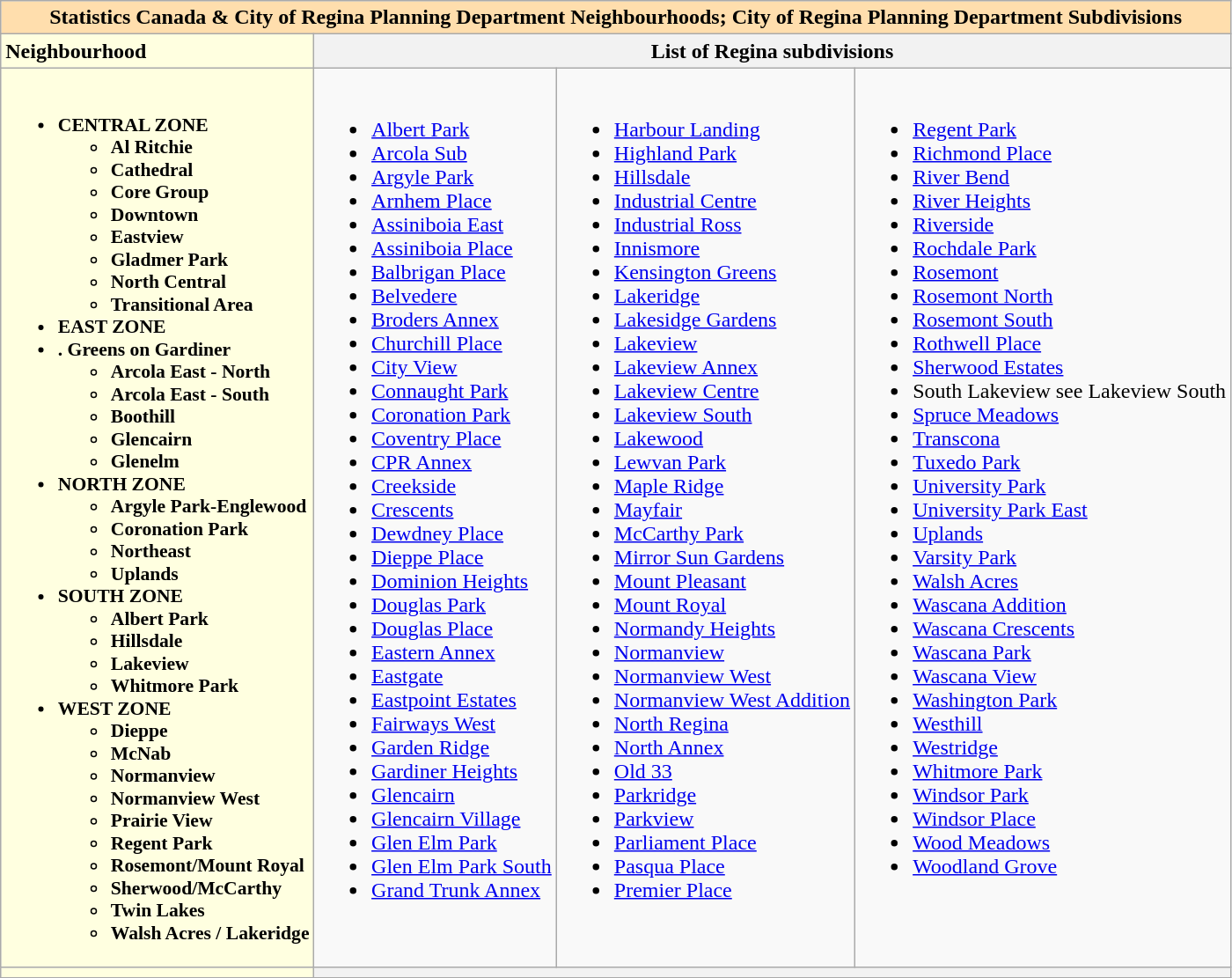<table class="wikitable">
<tr>
<th colspan="4" style="background:#ffdead;">Statistics Canada & City of Regina Planning Department Neighbourhoods; City of Regina Planning Department Subdivisions</th>
</tr>
<tr>
<td colspan="1" style="background:lightyellow;"><strong>Neighbourhood</strong></td>
<th colspan="3">List of Regina subdivisions</th>
</tr>
<tr>
<th valign=top style="background:lightyellow; font-size:0.9em; text-align: left;"><br><ul><li>CENTRAL ZONE<ul><li>Al Ritchie</li><li>Cathedral</li><li>Core Group</li><li>Downtown</li><li>Eastview</li><li>Gladmer Park</li><li>North Central</li><li>Transitional Area</li></ul></li><li>EAST ZONE</li><li>.      Greens on Gardiner<ul><li>Arcola East - North</li><li>Arcola East - South</li><li>Boothill</li><li>Glencairn</li><li>Glenelm</li></ul></li><li>NORTH ZONE<ul><li>Argyle Park-Englewood</li><li>Coronation Park</li><li>Northeast</li><li>Uplands</li></ul></li><li>SOUTH ZONE<ul><li>Albert Park</li><li>Hillsdale</li><li>Lakeview</li><li>Whitmore Park</li></ul></li><li>WEST ZONE<ul><li>Dieppe</li><li>McNab</li><li>Normanview</li><li>Normanview West</li><li>Prairie View</li><li>Regent Park</li><li>Rosemont/Mount Royal</li><li>Sherwood/McCarthy</li><li>Twin Lakes</li><li>Walsh Acres / Lakeridge</li></ul></li></ul></th>
<td valign=top><br><ul><li><a href='#'>Albert Park</a></li><li><a href='#'>Arcola Sub</a></li><li><a href='#'>Argyle Park</a></li><li><a href='#'>Arnhem Place</a></li><li><a href='#'>Assiniboia East</a></li><li><a href='#'>Assiniboia Place</a></li><li><a href='#'>Balbrigan Place</a></li><li><a href='#'>Belvedere</a></li><li><a href='#'>Broders Annex</a></li><li><a href='#'>Churchill Place</a></li><li><a href='#'>City View</a></li><li><a href='#'>Connaught Park</a></li><li><a href='#'>Coronation Park</a></li><li><a href='#'>Coventry Place</a></li><li><a href='#'>CPR Annex</a></li><li><a href='#'>Creekside</a></li><li><a href='#'>Crescents</a></li><li><a href='#'>Dewdney Place</a></li><li><a href='#'>Dieppe Place</a></li><li><a href='#'>Dominion Heights</a></li><li><a href='#'>Douglas Park</a></li><li><a href='#'>Douglas Place</a></li><li><a href='#'>Eastern Annex</a></li><li><a href='#'>Eastgate</a></li><li><a href='#'>Eastpoint Estates</a></li><li><a href='#'>Fairways West</a></li><li><a href='#'>Garden Ridge</a></li><li><a href='#'>Gardiner Heights</a></li><li><a href='#'>Glencairn</a></li><li><a href='#'>Glencairn Village</a></li><li><a href='#'>Glen Elm Park</a></li><li><a href='#'>Glen Elm Park South</a></li><li><a href='#'>Grand Trunk Annex</a></li></ul></td>
<td valign=top><br><ul><li><a href='#'>Harbour Landing</a></li><li><a href='#'>Highland Park</a></li><li><a href='#'>Hillsdale</a></li><li><a href='#'>Industrial Centre</a></li><li><a href='#'>Industrial Ross</a></li><li><a href='#'>Innismore</a></li><li><a href='#'>Kensington Greens</a></li><li><a href='#'>Lakeridge</a></li><li><a href='#'>Lakesidge Gardens</a></li><li><a href='#'>Lakeview</a></li><li><a href='#'>Lakeview Annex</a></li><li><a href='#'>Lakeview Centre</a></li><li><a href='#'>Lakeview South</a></li><li><a href='#'>Lakewood</a></li><li><a href='#'>Lewvan Park</a></li><li><a href='#'>Maple Ridge</a></li><li><a href='#'>Mayfair</a></li><li><a href='#'>McCarthy Park</a></li><li><a href='#'>Mirror Sun Gardens</a></li><li><a href='#'>Mount Pleasant</a></li><li><a href='#'>Mount Royal</a></li><li><a href='#'>Normandy Heights</a></li><li><a href='#'>Normanview</a></li><li><a href='#'>Normanview West</a></li><li><a href='#'>Normanview West Addition</a></li><li><a href='#'>North Regina</a></li><li><a href='#'>North Annex</a></li><li><a href='#'>Old 33</a></li><li><a href='#'>Parkridge</a></li><li><a href='#'>Parkview</a></li><li><a href='#'>Parliament Place</a></li><li><a href='#'>Pasqua Place</a></li><li><a href='#'>Premier Place</a></li></ul></td>
<td valign=top><br><ul><li><a href='#'>Regent Park</a></li><li><a href='#'>Richmond Place</a></li><li><a href='#'>River Bend</a></li><li><a href='#'>River Heights</a></li><li><a href='#'>Riverside</a></li><li><a href='#'>Rochdale Park</a></li><li><a href='#'>Rosemont</a></li><li><a href='#'>Rosemont North</a></li><li><a href='#'>Rosemont South</a></li><li><a href='#'>Rothwell Place</a></li><li><a href='#'>Sherwood Estates</a></li><li>South Lakeview	see Lakeview South</li><li><a href='#'>Spruce Meadows</a></li><li><a href='#'>Transcona</a></li><li><a href='#'>Tuxedo Park</a></li><li><a href='#'>University Park</a></li><li><a href='#'>University Park East</a></li><li><a href='#'>Uplands</a></li><li><a href='#'>Varsity Park</a></li><li><a href='#'>Walsh Acres</a></li><li><a href='#'>Wascana Addition</a></li><li><a href='#'>Wascana Crescents</a></li><li><a href='#'>Wascana Park</a></li><li><a href='#'>Wascana View</a></li><li><a href='#'>Washington Park</a></li><li><a href='#'>Westhill</a></li><li><a href='#'>Westridge</a></li><li><a href='#'>Whitmore Park</a></li><li><a href='#'>Windsor Park</a></li><li><a href='#'>Windsor Place</a></li><li><a href='#'>Wood Meadows</a></li><li><a href='#'>Woodland Grove</a></li></ul></td>
</tr>
<tr>
<td colspan="1" style="background:lightyellow;"></td>
<th colspan="3"></th>
</tr>
</table>
